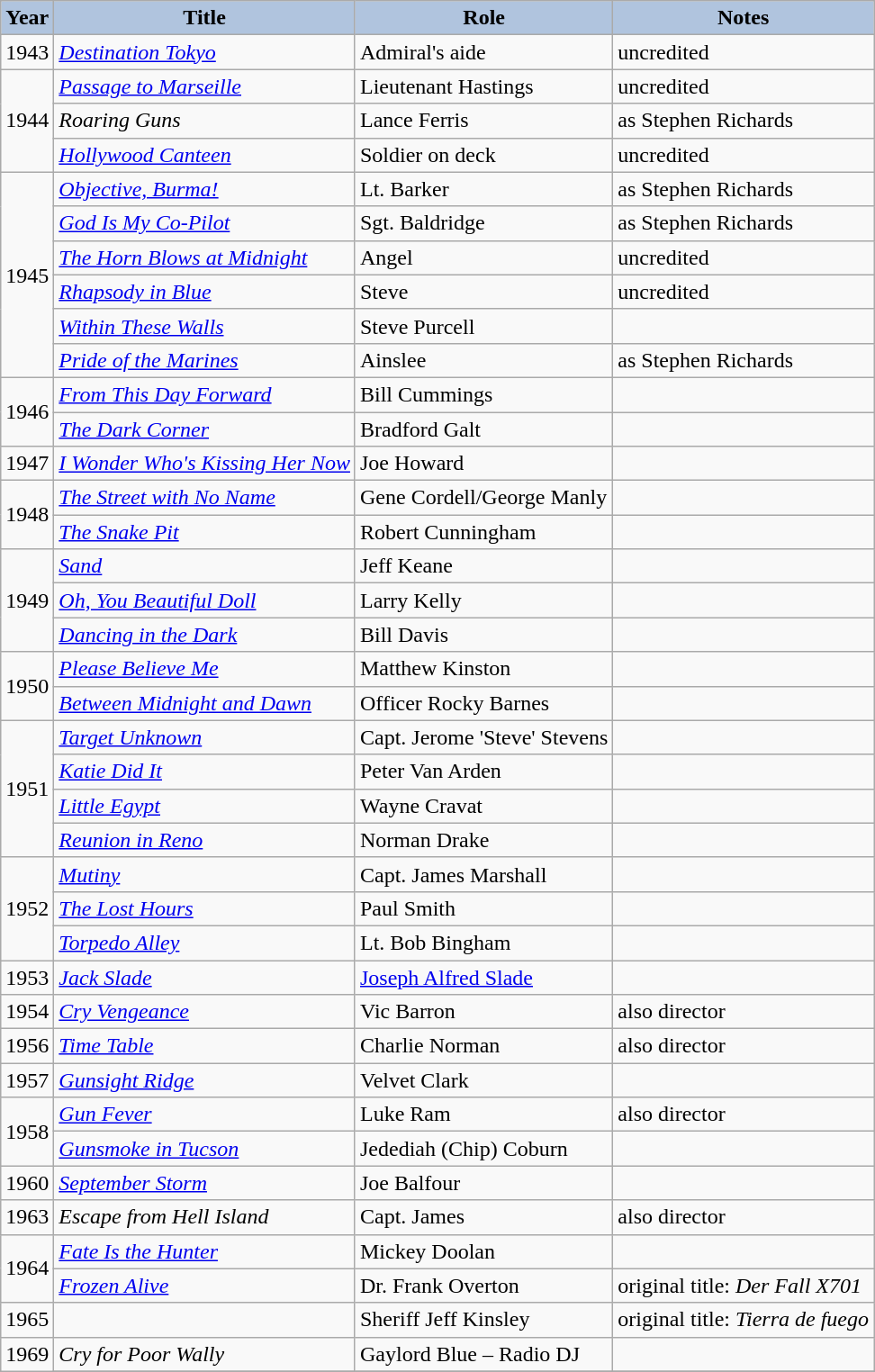<table class="wikitable">
<tr>
<th style="background:#B0C4DE;">Year</th>
<th style="background:#B0C4DE;">Title</th>
<th style="background:#B0C4DE;">Role</th>
<th style="background:#B0C4DE;">Notes</th>
</tr>
<tr>
<td>1943</td>
<td><em><a href='#'>Destination Tokyo</a></em></td>
<td>Admiral's aide</td>
<td>uncredited</td>
</tr>
<tr>
<td rowspan=3>1944</td>
<td><em><a href='#'>Passage to Marseille</a></em></td>
<td>Lieutenant Hastings</td>
<td>uncredited</td>
</tr>
<tr>
<td><em>Roaring Guns</em></td>
<td>Lance Ferris</td>
<td>as Stephen Richards</td>
</tr>
<tr>
<td><em><a href='#'>Hollywood Canteen</a></em></td>
<td>Soldier on deck</td>
<td>uncredited</td>
</tr>
<tr>
<td rowspan=6>1945</td>
<td><em><a href='#'>Objective, Burma!</a></em></td>
<td>Lt. Barker</td>
<td>as Stephen Richards</td>
</tr>
<tr>
<td><em><a href='#'>God Is My Co-Pilot</a></em></td>
<td>Sgt. Baldridge</td>
<td>as Stephen Richards</td>
</tr>
<tr>
<td><em><a href='#'>The Horn Blows at Midnight</a></em></td>
<td>Angel</td>
<td>uncredited</td>
</tr>
<tr>
<td><em><a href='#'>Rhapsody in Blue</a></em></td>
<td>Steve</td>
<td>uncredited</td>
</tr>
<tr>
<td><em><a href='#'>Within These Walls</a></em></td>
<td>Steve Purcell</td>
<td></td>
</tr>
<tr>
<td><em><a href='#'>Pride of the Marines</a></em></td>
<td>Ainslee</td>
<td>as Stephen Richards</td>
</tr>
<tr>
<td rowspan=2>1946</td>
<td><em><a href='#'>From This Day Forward</a></em></td>
<td>Bill Cummings</td>
<td></td>
</tr>
<tr>
<td><em><a href='#'>The Dark Corner</a></em></td>
<td>Bradford Galt</td>
<td></td>
</tr>
<tr>
<td>1947</td>
<td><em><a href='#'>I Wonder Who's Kissing Her Now</a></em></td>
<td>Joe Howard</td>
<td></td>
</tr>
<tr>
<td rowspan=2>1948</td>
<td><em><a href='#'>The Street with No Name</a></em></td>
<td>Gene Cordell/George Manly</td>
<td></td>
</tr>
<tr>
<td><em><a href='#'>The Snake Pit</a></em></td>
<td>Robert Cunningham</td>
<td></td>
</tr>
<tr>
<td rowspan=3>1949</td>
<td><em><a href='#'>Sand</a></em></td>
<td>Jeff Keane</td>
<td></td>
</tr>
<tr>
<td><em><a href='#'>Oh, You Beautiful Doll</a></em></td>
<td>Larry Kelly</td>
<td></td>
</tr>
<tr>
<td><em><a href='#'>Dancing in the Dark</a></em></td>
<td>Bill Davis</td>
<td></td>
</tr>
<tr>
<td rowspan=2>1950</td>
<td><em><a href='#'>Please Believe Me</a></em></td>
<td>Matthew Kinston</td>
<td></td>
</tr>
<tr>
<td><em><a href='#'>Between Midnight and Dawn</a></em></td>
<td>Officer Rocky Barnes</td>
<td></td>
</tr>
<tr>
<td rowspan=4>1951</td>
<td><em><a href='#'>Target Unknown</a></em></td>
<td>Capt. Jerome 'Steve' Stevens</td>
<td></td>
</tr>
<tr>
<td><em><a href='#'>Katie Did It</a></em></td>
<td>Peter Van Arden</td>
<td></td>
</tr>
<tr>
<td><em><a href='#'>Little Egypt</a></em></td>
<td>Wayne Cravat</td>
<td></td>
</tr>
<tr>
<td><em><a href='#'>Reunion in Reno</a></em></td>
<td>Norman Drake</td>
<td></td>
</tr>
<tr>
<td rowspan=3>1952</td>
<td><em><a href='#'>Mutiny</a></em></td>
<td>Capt. James Marshall</td>
<td></td>
</tr>
<tr>
<td><em><a href='#'>The Lost Hours</a></em></td>
<td>Paul Smith</td>
<td></td>
</tr>
<tr>
<td><em><a href='#'>Torpedo Alley</a></em></td>
<td>Lt. Bob Bingham</td>
<td></td>
</tr>
<tr>
<td>1953</td>
<td><em><a href='#'>Jack Slade</a></em></td>
<td><a href='#'>Joseph Alfred Slade</a></td>
<td></td>
</tr>
<tr>
<td>1954</td>
<td><em><a href='#'>Cry Vengeance</a></em></td>
<td>Vic Barron</td>
<td>also director</td>
</tr>
<tr>
<td>1956</td>
<td><em><a href='#'>Time Table</a></em></td>
<td>Charlie Norman</td>
<td>also director</td>
</tr>
<tr>
<td>1957</td>
<td><em><a href='#'>Gunsight Ridge</a></em></td>
<td>Velvet Clark</td>
<td></td>
</tr>
<tr>
<td rowspan=2>1958</td>
<td><em><a href='#'>Gun Fever</a></em></td>
<td>Luke Ram</td>
<td>also director</td>
</tr>
<tr>
<td><em><a href='#'>Gunsmoke in Tucson</a></em></td>
<td>Jedediah (Chip) Coburn</td>
<td></td>
</tr>
<tr>
<td>1960</td>
<td><em><a href='#'>September Storm</a></em></td>
<td>Joe Balfour</td>
<td></td>
</tr>
<tr>
<td>1963</td>
<td><em>Escape from Hell Island</em></td>
<td>Capt. James</td>
<td>also director</td>
</tr>
<tr>
<td rowspan=2>1964</td>
<td><em><a href='#'>Fate Is the Hunter</a></em></td>
<td>Mickey Doolan</td>
<td></td>
</tr>
<tr>
<td><em><a href='#'>Frozen Alive</a></em></td>
<td>Dr. Frank Overton</td>
<td>original title: <em>Der Fall X701</em></td>
</tr>
<tr>
<td>1965</td>
<td><em></em></td>
<td>Sheriff Jeff Kinsley</td>
<td>original title: <em>Tierra de fuego</em></td>
</tr>
<tr>
<td rowspan=2>1969</td>
<td><em>Cry for Poor Wally</em></td>
<td>Gaylord Blue – Radio DJ</td>
<td></td>
</tr>
<tr>
</tr>
</table>
